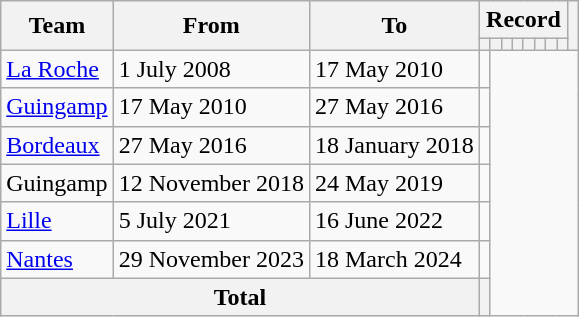<table class=wikitable style="text-align:center">
<tr>
<th rowspan=2>Team</th>
<th rowspan=2>From</th>
<th rowspan=2>To</th>
<th colspan=8>Record</th>
<th rowspan=2></th>
</tr>
<tr>
<th></th>
<th></th>
<th></th>
<th></th>
<th></th>
<th></th>
<th></th>
<th></th>
</tr>
<tr>
<td align=left><a href='#'>La Roche</a></td>
<td align=left>1 July 2008</td>
<td align=left>17 May 2010<br></td>
<td></td>
</tr>
<tr>
<td align=left><a href='#'>Guingamp</a></td>
<td align=left>17 May 2010</td>
<td align=left>27 May 2016<br></td>
<td></td>
</tr>
<tr>
<td align=left><a href='#'>Bordeaux</a></td>
<td align=left>27 May 2016</td>
<td align=left>18 January 2018<br></td>
<td></td>
</tr>
<tr>
<td align=left>Guingamp</td>
<td align=left>12 November 2018</td>
<td align=left>24 May 2019<br></td>
<td></td>
</tr>
<tr>
<td align=left><a href='#'>Lille</a></td>
<td align=left>5 July 2021</td>
<td align=left>16 June 2022<br></td>
<td></td>
</tr>
<tr>
<td align=left><a href='#'>Nantes</a></td>
<td align=left>29 November 2023</td>
<td align=left>18 March 2024<br></td>
<td></td>
</tr>
<tr>
<th colspan=3>Total<br></th>
<th></th>
</tr>
</table>
